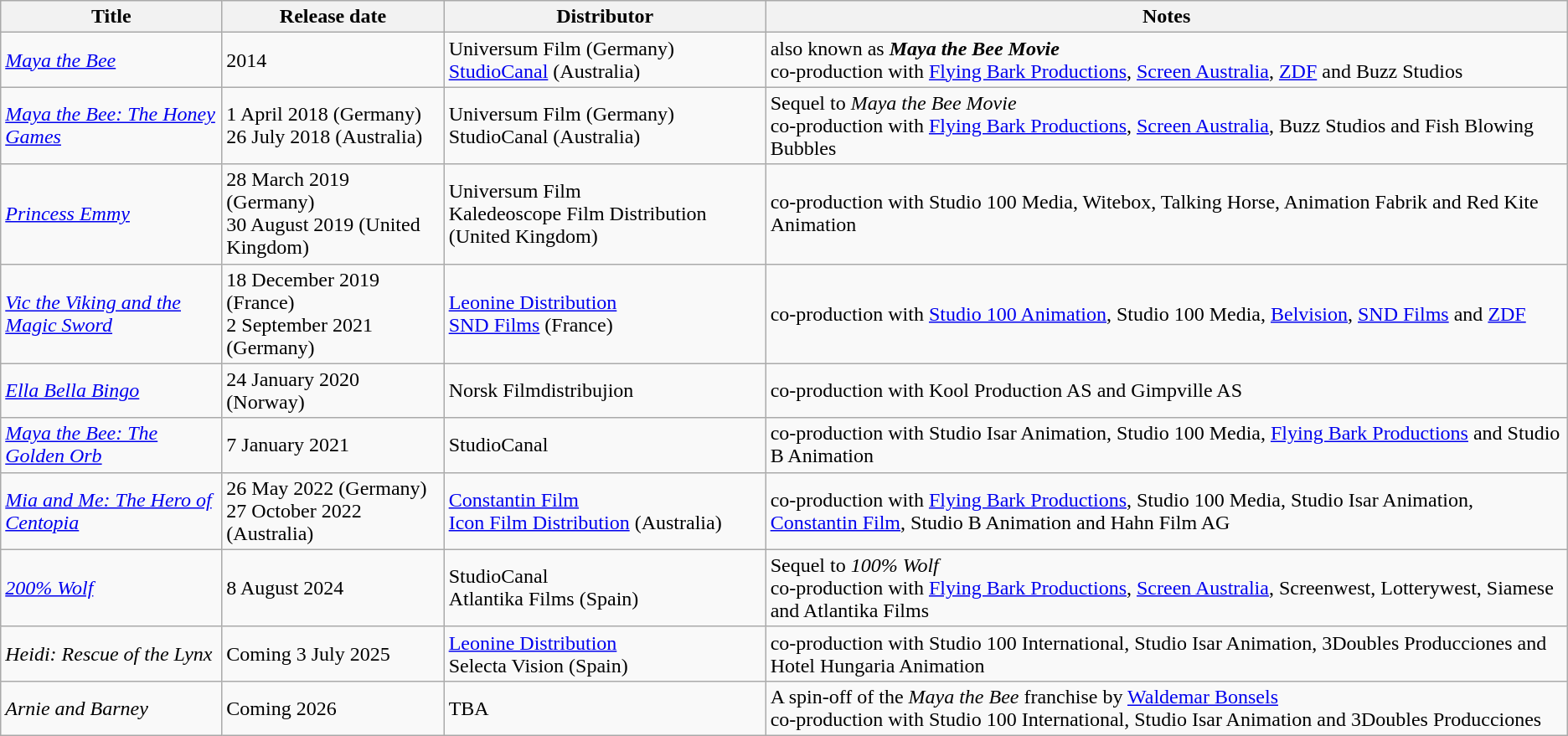<table class="wikitable sortable">
<tr>
<th>Title</th>
<th>Release date</th>
<th>Distributor</th>
<th>Notes</th>
</tr>
<tr>
<td><em><a href='#'>Maya the Bee</a></em></td>
<td>2014</td>
<td>Universum Film (Germany)<br><a href='#'>StudioCanal</a> (Australia)</td>
<td>also known as <strong><em>Maya the Bee Movie</em></strong><br>co-production with <a href='#'>Flying Bark Productions</a>, <a href='#'>Screen Australia</a>, <a href='#'>ZDF</a> and Buzz Studios</td>
</tr>
<tr>
<td><em><a href='#'>Maya the Bee: The Honey Games</a></em></td>
<td>1 April 2018 (Germany)<br>26 July 2018 (Australia)</td>
<td>Universum Film (Germany)<br>StudioCanal (Australia)</td>
<td>Sequel to <em>Maya the Bee Movie</em><br>co-production with <a href='#'>Flying Bark Productions</a>, <a href='#'>Screen Australia</a>, Buzz Studios and Fish Blowing Bubbles</td>
</tr>
<tr>
<td><em><a href='#'>Princess Emmy</a></em></td>
<td>28 March 2019 (Germany)<br>30 August 2019 (United Kingdom)</td>
<td>Universum Film<br>Kaledeoscope Film Distribution (United Kingdom)</td>
<td>co-production with Studio 100 Media, Witebox, Talking Horse, Animation Fabrik and Red Kite Animation</td>
</tr>
<tr>
<td><em><a href='#'>Vic the Viking and the Magic Sword</a></em></td>
<td>18 December 2019 (France)<br>2 September 2021 (Germany)</td>
<td><a href='#'>Leonine Distribution</a><br><a href='#'>SND Films</a> (France)</td>
<td>co-production with <a href='#'>Studio 100 Animation</a>, Studio 100 Media, <a href='#'>Belvision</a>, <a href='#'>SND Films</a> and <a href='#'>ZDF</a></td>
</tr>
<tr>
<td><em><a href='#'>Ella Bella Bingo</a></em></td>
<td>24 January 2020 (Norway)</td>
<td>Norsk Filmdistribujion</td>
<td>co-production with Kool Production AS and Gimpville AS</td>
</tr>
<tr>
<td><em><a href='#'>Maya the Bee: The Golden Orb</a></em></td>
<td>7 January 2021</td>
<td>StudioCanal</td>
<td>co-production with Studio Isar Animation, Studio 100 Media, <a href='#'>Flying Bark Productions</a> and Studio B Animation</td>
</tr>
<tr>
<td><em><a href='#'>Mia and Me: The Hero of Centopia</a></em></td>
<td>26 May 2022 (Germany)<br>27 October 2022 (Australia)</td>
<td><a href='#'>Constantin Film</a><br><a href='#'>Icon Film Distribution</a> (Australia)</td>
<td>co-production with <a href='#'>Flying Bark Productions</a>, Studio 100 Media, Studio Isar Animation, <a href='#'>Constantin Film</a>, Studio B Animation and Hahn Film AG</td>
</tr>
<tr>
<td><em><a href='#'>200% Wolf</a></em></td>
<td>8 August 2024</td>
<td>StudioCanal<br>Atlantika Films (Spain)</td>
<td>Sequel to <em>100% Wolf</em><br>co-production with <a href='#'>Flying Bark Productions</a>, <a href='#'>Screen Australia</a>, Screenwest, Lotterywest, Siamese and Atlantika Films</td>
</tr>
<tr>
<td><em>Heidi: Rescue of the Lynx</em></td>
<td>Coming 3 July 2025</td>
<td><a href='#'>Leonine Distribution</a><br>Selecta Vision (Spain)</td>
<td>co-production with Studio 100 International, Studio Isar Animation, 3Doubles Producciones and Hotel Hungaria Animation</td>
</tr>
<tr>
<td><em>Arnie and Barney</em></td>
<td>Coming 2026</td>
<td>TBA</td>
<td>A spin-off of the <em>Maya the Bee</em> franchise by <a href='#'>Waldemar Bonsels</a><br>co-production with Studio 100 International, Studio Isar Animation and 3Doubles Producciones</td>
</tr>
</table>
